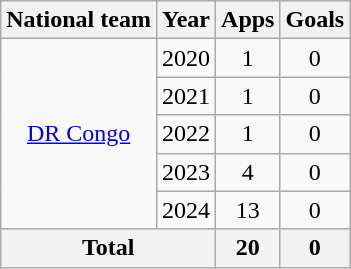<table class="wikitable" style="text-align: center;">
<tr>
<th>National team</th>
<th>Year</th>
<th>Apps</th>
<th>Goals</th>
</tr>
<tr>
<td rowspan="5"><a href='#'>DR Congo</a></td>
<td>2020</td>
<td>1</td>
<td>0</td>
</tr>
<tr>
<td>2021</td>
<td>1</td>
<td>0</td>
</tr>
<tr>
<td>2022</td>
<td>1</td>
<td>0</td>
</tr>
<tr>
<td>2023</td>
<td>4</td>
<td>0</td>
</tr>
<tr>
<td>2024</td>
<td>13</td>
<td>0</td>
</tr>
<tr>
<th colspan="2">Total</th>
<th>20</th>
<th>0</th>
</tr>
</table>
